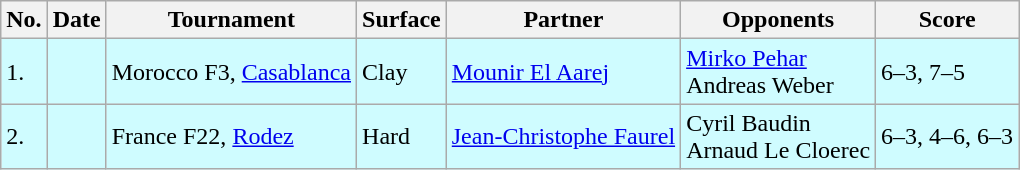<table class="sortable wikitable">
<tr>
<th>No.</th>
<th>Date</th>
<th>Tournament</th>
<th>Surface</th>
<th>Partner</th>
<th>Opponents</th>
<th class="unsortable">Score</th>
</tr>
<tr style="background:#cffcff;">
<td>1.</td>
<td></td>
<td>Morocco F3, <a href='#'>Casablanca</a></td>
<td>Clay</td>
<td> <a href='#'>Mounir El Aarej</a></td>
<td> <a href='#'>Mirko Pehar</a> <br>  Andreas Weber</td>
<td>6–3, 7–5</td>
</tr>
<tr style="background:#cffcff;">
<td>2.</td>
<td></td>
<td>France F22, <a href='#'>Rodez</a></td>
<td>Hard</td>
<td> <a href='#'>Jean-Christophe Faurel</a></td>
<td> Cyril Baudin <br>  Arnaud Le Cloerec</td>
<td>6–3, 4–6, 6–3</td>
</tr>
</table>
